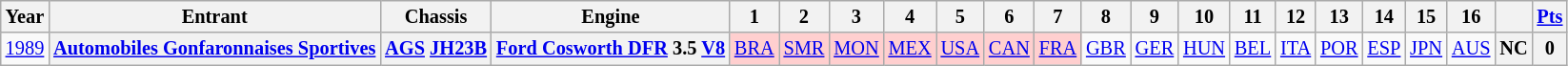<table class="wikitable" style="text-align:center; font-size:85%">
<tr>
<th>Year</th>
<th>Entrant</th>
<th>Chassis</th>
<th>Engine</th>
<th>1</th>
<th>2</th>
<th>3</th>
<th>4</th>
<th>5</th>
<th>6</th>
<th>7</th>
<th>8</th>
<th>9</th>
<th>10</th>
<th>11</th>
<th>12</th>
<th>13</th>
<th>14</th>
<th>15</th>
<th>16</th>
<th></th>
<th><a href='#'>Pts</a></th>
</tr>
<tr>
<td><a href='#'>1989</a></td>
<th nowrap><a href='#'>Automobiles Gonfaronnaises Sportives</a></th>
<th nowrap><a href='#'>AGS</a> <a href='#'>JH23B</a></th>
<th nowrap><a href='#'>Ford Cosworth DFR</a> 3.5 <a href='#'>V8</a></th>
<td style="background:#FFCFCF;"><a href='#'>BRA</a><br></td>
<td style="background:#FFCFCF;"><a href='#'>SMR</a><br></td>
<td style="background:#FFCFCF;"><a href='#'>MON</a><br></td>
<td style="background:#FFCFCF;"><a href='#'>MEX</a><br></td>
<td style="background:#FFCFCF;"><a href='#'>USA</a><br></td>
<td style="background:#FFCFCF;"><a href='#'>CAN</a><br></td>
<td style="background:#FFCFCF;"><a href='#'>FRA</a><br></td>
<td><a href='#'>GBR</a></td>
<td><a href='#'>GER</a></td>
<td><a href='#'>HUN</a></td>
<td><a href='#'>BEL</a></td>
<td><a href='#'>ITA</a></td>
<td><a href='#'>POR</a></td>
<td><a href='#'>ESP</a></td>
<td><a href='#'>JPN</a></td>
<td><a href='#'>AUS</a></td>
<th>NC</th>
<th>0</th>
</tr>
</table>
